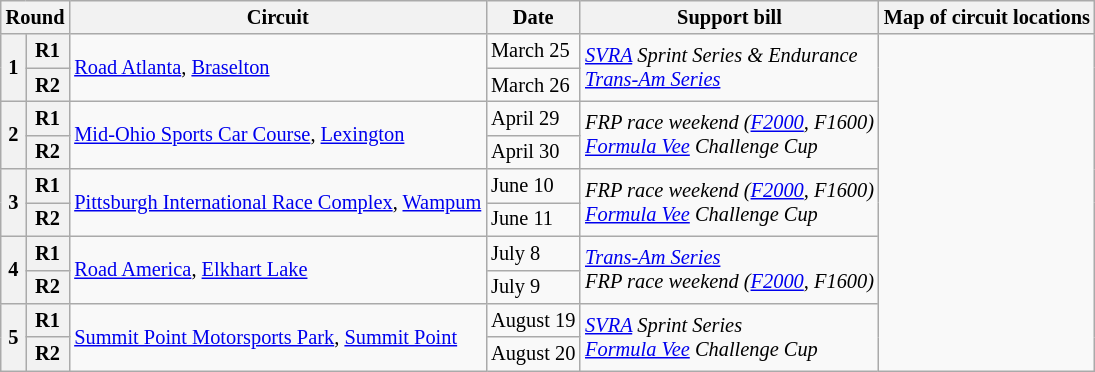<table class="wikitable" style="font-size: 85%;" border="1">
<tr>
<th colspan="2">Round</th>
<th>Circuit</th>
<th>Date</th>
<th>Support bill</th>
<th>Map of circuit locations</th>
</tr>
<tr>
<th rowspan="2">1</th>
<th>R1</th>
<td rowspan="2"><a href='#'>Road Atlanta</a>, <a href='#'>Braselton</a></td>
<td>March 25</td>
<td rowspan="2"><em><a href='#'>SVRA</a> Sprint Series & Endurance<br><a href='#'>Trans-Am Series</a></em></td>
<td rowspan="10"></td>
</tr>
<tr>
<th>R2</th>
<td>March 26</td>
</tr>
<tr>
<th rowspan="2">2</th>
<th>R1</th>
<td rowspan="2"><a href='#'>Mid-Ohio Sports Car Course</a>, <a href='#'>Lexington</a></td>
<td>April 29</td>
<td rowspan="2"><em>FRP race weekend (<a href='#'>F2000</a>, F1600)<br><a href='#'>Formula Vee</a> Challenge Cup</em></td>
</tr>
<tr>
<th>R2</th>
<td>April 30</td>
</tr>
<tr>
<th rowspan="2">3</th>
<th>R1</th>
<td rowspan="2"><a href='#'>Pittsburgh International Race Complex</a>, <a href='#'>Wampum</a></td>
<td>June 10</td>
<td rowspan="2"><em>FRP race weekend (<a href='#'>F2000</a>, F1600)<br><a href='#'>Formula Vee</a> Challenge Cup</em></td>
</tr>
<tr>
<th>R2</th>
<td>June 11</td>
</tr>
<tr>
<th rowspan="2">4</th>
<th>R1</th>
<td rowspan="2"><a href='#'>Road America</a>, <a href='#'>Elkhart Lake</a></td>
<td>July 8</td>
<td rowspan="2"><em><a href='#'>Trans-Am Series</a><br>FRP race weekend (<a href='#'>F2000</a>, F1600)</em></td>
</tr>
<tr>
<th>R2</th>
<td>July 9</td>
</tr>
<tr>
<th rowspan="2">5</th>
<th>R1</th>
<td rowspan="2"><a href='#'>Summit Point Motorsports Park</a>, <a href='#'>Summit Point</a></td>
<td>August 19</td>
<td rowspan="2"><em><a href='#'>SVRA</a> Sprint Series<br><a href='#'>Formula Vee</a> Challenge Cup</em></td>
</tr>
<tr>
<th>R2</th>
<td>August 20</td>
</tr>
</table>
